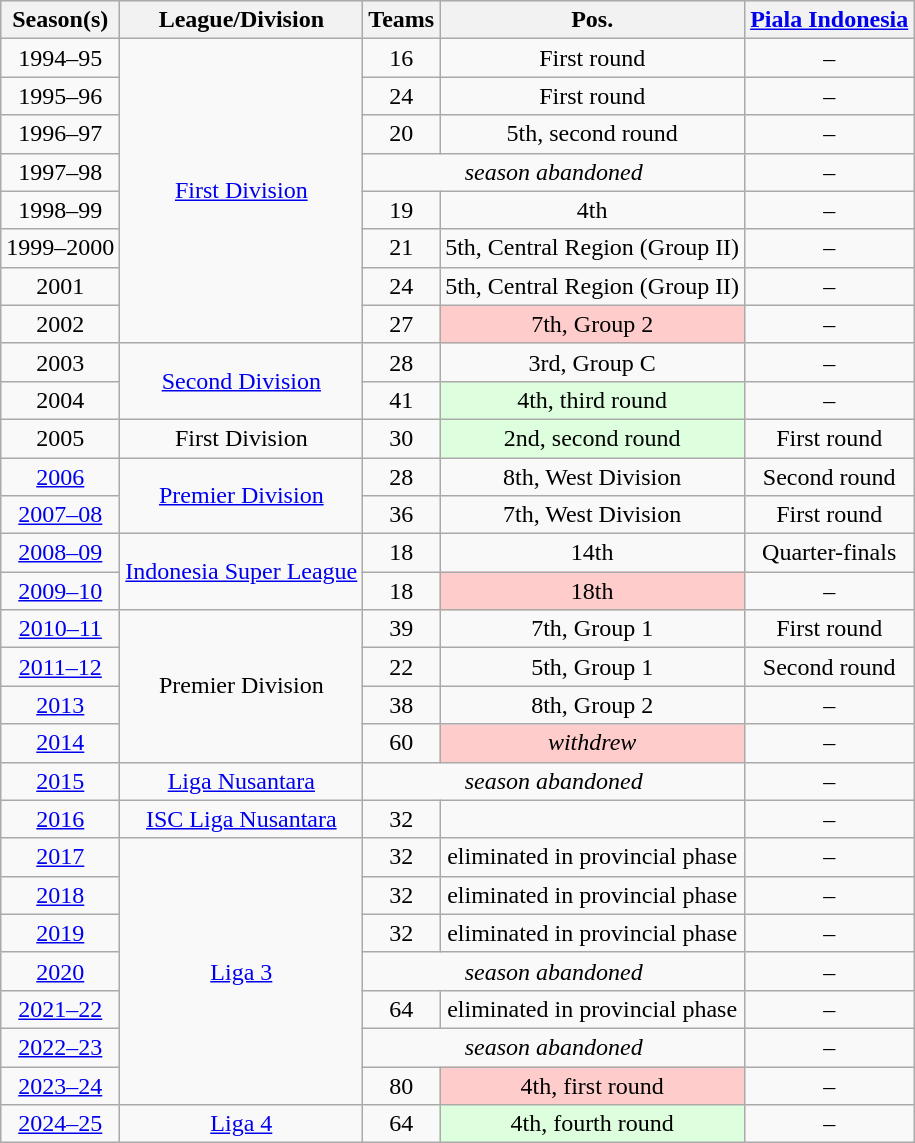<table class="wikitable" style="text-align:center">
<tr style="background:#efefef;">
<th>Season(s)</th>
<th>League/Division</th>
<th>Teams</th>
<th>Pos.</th>
<th><a href='#'>Piala Indonesia</a></th>
</tr>
<tr>
<td>1994–95</td>
<td rowspan=8><a href='#'>First Division</a></td>
<td>16</td>
<td>First round</td>
<td>–</td>
</tr>
<tr>
<td>1995–96</td>
<td>24</td>
<td>First round</td>
<td>–</td>
</tr>
<tr>
<td>1996–97</td>
<td>20</td>
<td>5th, second round</td>
<td>–</td>
</tr>
<tr>
<td>1997–98</td>
<td colspan="2"><em>season abandoned</em></td>
<td>–</td>
</tr>
<tr>
<td>1998–99</td>
<td>19</td>
<td>4th</td>
<td>–</td>
</tr>
<tr>
<td>1999–2000</td>
<td>21</td>
<td>5th, Central Region (Group II)</td>
<td>–</td>
</tr>
<tr>
<td>2001</td>
<td>24</td>
<td>5th, Central Region (Group II)</td>
<td>–</td>
</tr>
<tr>
<td>2002</td>
<td>27</td>
<td style="background: #FFCCCC;">7th, Group 2</td>
<td>–</td>
</tr>
<tr>
<td>2003</td>
<td rowspan=2><a href='#'>Second Division</a></td>
<td>28</td>
<td>3rd, Group C</td>
<td>–</td>
</tr>
<tr>
<td>2004</td>
<td>41</td>
<td style="background: #DDFFDD;">4th, third round</td>
<td>–</td>
</tr>
<tr>
<td>2005</td>
<td>First Division</td>
<td>30</td>
<td style="background: #DDFFDD;">2nd, second round</td>
<td>First round</td>
</tr>
<tr>
<td><a href='#'>2006</a></td>
<td rowspan=2><a href='#'>Premier Division</a></td>
<td>28</td>
<td>8th, West Division</td>
<td>Second round</td>
</tr>
<tr>
<td><a href='#'>2007–08</a></td>
<td>36</td>
<td>7th, West Division</td>
<td>First round</td>
</tr>
<tr>
<td><a href='#'>2008–09</a></td>
<td rowspan=2><a href='#'>Indonesia Super League</a></td>
<td>18</td>
<td>14th</td>
<td>Quarter-finals</td>
</tr>
<tr>
<td><a href='#'>2009–10</a></td>
<td>18</td>
<td style="background: #FFCCCC;">18th</td>
<td>–</td>
</tr>
<tr>
<td><a href='#'>2010–11</a></td>
<td rowspan=4>Premier Division</td>
<td>39</td>
<td>7th, Group 1</td>
<td>First round</td>
</tr>
<tr>
<td><a href='#'>2011–12</a></td>
<td>22</td>
<td>5th, Group 1</td>
<td>Second round</td>
</tr>
<tr>
<td><a href='#'>2013</a></td>
<td>38</td>
<td>8th, Group 2</td>
<td>–</td>
</tr>
<tr>
<td><a href='#'>2014</a></td>
<td>60</td>
<td style="background: #FFCCCC;"><em>withdrew</em></td>
<td>–</td>
</tr>
<tr>
<td><a href='#'>2015</a></td>
<td><a href='#'>Liga Nusantara</a></td>
<td colspan="2"><em>season abandoned</em></td>
<td>–</td>
</tr>
<tr>
<td><a href='#'>2016</a></td>
<td><a href='#'>ISC Liga Nusantara</a></td>
<td>32</td>
<td></td>
<td>–</td>
</tr>
<tr>
<td><a href='#'>2017</a></td>
<td rowspan=7><a href='#'>Liga 3</a></td>
<td>32</td>
<td>eliminated in provincial phase</td>
<td>–</td>
</tr>
<tr>
<td><a href='#'>2018</a></td>
<td>32</td>
<td>eliminated in provincial phase</td>
<td>–</td>
</tr>
<tr>
<td><a href='#'>2019</a></td>
<td>32</td>
<td>eliminated in provincial phase</td>
<td>–</td>
</tr>
<tr>
<td><a href='#'>2020</a></td>
<td colspan="2"><em>season abandoned</em></td>
<td>–</td>
</tr>
<tr>
<td><a href='#'>2021–22</a></td>
<td>64</td>
<td>eliminated in provincial phase</td>
<td>–</td>
</tr>
<tr>
<td><a href='#'>2022–23</a></td>
<td colspan="2"><em>season abandoned</em></td>
<td>–</td>
</tr>
<tr>
<td><a href='#'>2023–24</a></td>
<td>80</td>
<td style="background: #FFCCCC;">4th, first round</td>
<td>–</td>
</tr>
<tr>
<td><a href='#'>2024–25</a></td>
<td><a href='#'>Liga 4</a></td>
<td>64</td>
<td style="background: #DDFFDD;">4th, fourth round</td>
<td>–</td>
</tr>
</table>
